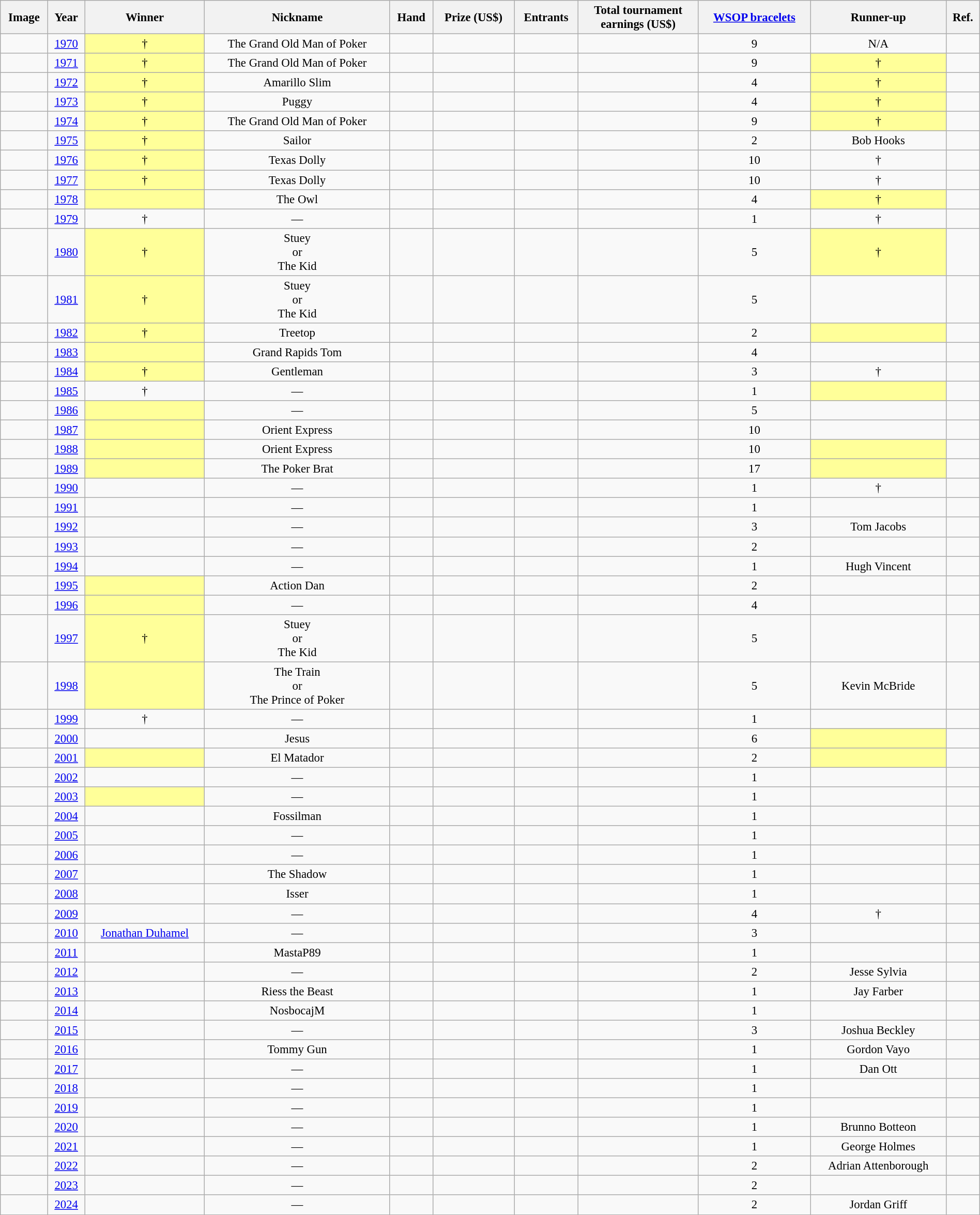<table class="wikitable sortable" width="100%"s style="font-size: 95%">
<tr>
<th class="unsortable">Image</th>
<th>Year</th>
<th>Winner</th>
<th class="unsortable">Nickname</th>
<th class="unsortable">Hand </th>
<th>Prize (US$)</th>
<th>Entrants</th>
<th>Total tournament<br>earnings (US$)</th>
<th><a href='#'>WSOP bracelets</a></th>
<th>Runner-up</th>
<th class="unsortable">Ref.</th>
</tr>
<tr>
<td></td>
<td align="center"><a href='#'>1970</a></td>
<td align="center" bgcolor="#FFFF99">†</td>
<td align="center">The Grand Old Man of Poker</td>
<td></td>
<td></td>
<td align="center"></td>
<td></td>
<td align="center">9</td>
<td align="center">N/A</td>
<td align="center"></td>
</tr>
<tr>
<td></td>
<td align="center"><a href='#'>1971</a></td>
<td align="center" bgcolor="#FFFF99">†</td>
<td align="center">The Grand Old Man of Poker</td>
<td align="center"></td>
<td></td>
<td align="center"></td>
<td></td>
<td align="center">9</td>
<td align="center" bgcolor="#FFFF99">†</td>
<td align="center"></td>
</tr>
<tr>
<td></td>
<td align="center"><a href='#'>1972</a></td>
<td align="center" bgcolor="#FFFF99">†</td>
<td align="center">Amarillo Slim</td>
<td align="center"></td>
<td></td>
<td align="center"></td>
<td></td>
<td align="center">4</td>
<td align="center" bgcolor="#FFFF99">†</td>
<td align="center"></td>
</tr>
<tr>
<td></td>
<td align="center"><a href='#'>1973</a></td>
<td align="center" bgcolor="#FFFF99">†</td>
<td align="center">Puggy</td>
<td align="center"></td>
<td></td>
<td align="center"></td>
<td></td>
<td align="center">4</td>
<td align="center" bgcolor="#FFFF99">†</td>
<td align="center"></td>
</tr>
<tr>
<td></td>
<td align="center"><a href='#'>1974</a></td>
<td align="center" bgcolor="#FFFF99">†</td>
<td align="center">The Grand Old Man of Poker</td>
<td align="center"></td>
<td></td>
<td align="center"></td>
<td></td>
<td align="center">9</td>
<td align="center" bgcolor="#FFFF99">†</td>
<td align="center"></td>
</tr>
<tr>
<td></td>
<td align="center"><a href='#'>1975</a></td>
<td align="center" bgcolor="FFFF99">†</td>
<td align="center">Sailor</td>
<td align="center"></td>
<td></td>
<td align="center"></td>
<td></td>
<td align="center">2</td>
<td align="center">Bob Hooks</td>
<td align="center"></td>
</tr>
<tr>
<td></td>
<td align="center"><a href='#'>1976</a></td>
<td align="center" bgcolor="#FFFF99">†</td>
<td align="center">Texas Dolly</td>
<td align="center"></td>
<td></td>
<td align="center"></td>
<td></td>
<td align="center">10</td>
<td align="center">†</td>
<td align="center"></td>
</tr>
<tr>
<td></td>
<td align="center"><a href='#'>1977</a></td>
<td align="center" bgcolor="#FFFF99">†</td>
<td align="center">Texas Dolly</td>
<td align="center"></td>
<td></td>
<td align="center"></td>
<td></td>
<td align="center">10</td>
<td align="center">†</td>
<td align="center"></td>
</tr>
<tr>
<td></td>
<td align="center"><a href='#'>1978</a></td>
<td align="center" bgcolor="#FFFF99"></td>
<td align="center">The Owl</td>
<td align="center"></td>
<td></td>
<td align="center"></td>
<td></td>
<td align="center">4</td>
<td align="center" bgcolor="#FFFF99">†</td>
<td align="center"></td>
</tr>
<tr>
<td></td>
<td align="center"><a href='#'>1979</a></td>
<td align="center">†</td>
<td align="center">—</td>
<td align="center"></td>
<td></td>
<td align="center"></td>
<td></td>
<td align="center">1</td>
<td align="center">†</td>
<td align="center"></td>
</tr>
<tr>
<td></td>
<td align="center"><a href='#'>1980</a></td>
<td align="center" bgcolor="#FFFF99">†</td>
<td align="center">Stuey<br>or<br>The Kid</td>
<td align="center"></td>
<td></td>
<td align="center"></td>
<td></td>
<td align="center">5</td>
<td align="center" bgcolor="#FFFF99">†</td>
<td align="center"></td>
</tr>
<tr>
<td></td>
<td align="center"><a href='#'>1981</a></td>
<td align="center" bgcolor="#FFFF99">†</td>
<td align="center">Stuey<br>or<br>The Kid</td>
<td align="center"></td>
<td></td>
<td align="center"></td>
<td></td>
<td align="center">5</td>
<td align="center"></td>
<td align="center"></td>
</tr>
<tr>
<td></td>
<td align="center"><a href='#'>1982</a></td>
<td align="center" bgcolor="#FFFF99">†</td>
<td align="center">Treetop</td>
<td align="center"></td>
<td></td>
<td align="center"></td>
<td></td>
<td align="center">2</td>
<td align="center" bgcolor="#FFFF99"></td>
<td align="center"></td>
</tr>
<tr>
<td></td>
<td align="center"><a href='#'>1983</a></td>
<td align="center" bgcolor="#FFFF99"></td>
<td align="center">Grand Rapids Tom</td>
<td align="center"></td>
<td></td>
<td align="center"></td>
<td></td>
<td align="center">4</td>
<td align="center"></td>
<td align="center"></td>
</tr>
<tr>
<td></td>
<td align="center"><a href='#'>1984</a></td>
<td align="center" bgcolor="#FFFF99">†</td>
<td align="center">Gentleman</td>
<td align="center"></td>
<td></td>
<td align="center"></td>
<td></td>
<td align="center">3</td>
<td align="center">†</td>
<td align="center"></td>
</tr>
<tr>
<td></td>
<td align="center"><a href='#'>1985</a></td>
<td align="center">†</td>
<td align="center">—</td>
<td align="center"></td>
<td></td>
<td align="center"></td>
<td></td>
<td align="center">1</td>
<td align="center" bgcolor="#FFFF99"></td>
<td align="center"></td>
</tr>
<tr>
<td></td>
<td align="center"><a href='#'>1986</a></td>
<td align="center" bgcolor="#FFFF99"></td>
<td align="center">—</td>
<td align="center"></td>
<td></td>
<td align="center"></td>
<td></td>
<td align="center">5</td>
<td align="center"></td>
<td align="center"></td>
</tr>
<tr>
<td></td>
<td align="center"><a href='#'>1987</a></td>
<td align="center" bgcolor="#FFFF99"></td>
<td align="center">Orient Express</td>
<td align="center"></td>
<td></td>
<td align="center"></td>
<td></td>
<td align="center">10</td>
<td align="center"></td>
<td align="center"></td>
</tr>
<tr>
<td></td>
<td align="center"><a href='#'>1988</a></td>
<td align="center" bgcolor="#FFFF99"></td>
<td align="center">Orient Express</td>
<td align="center"></td>
<td></td>
<td align="center"></td>
<td></td>
<td align="center">10</td>
<td align="center" bgcolor="#FFFF99"></td>
<td align="center"></td>
</tr>
<tr>
<td></td>
<td align="center"><a href='#'>1989</a></td>
<td align="center" bgcolor="#FFFF99"></td>
<td align="center">The Poker Brat</td>
<td align="center"></td>
<td></td>
<td align="center"></td>
<td></td>
<td align="center">17</td>
<td align="center" bgcolor="#FFFF99"></td>
<td align="center"></td>
</tr>
<tr>
<td></td>
<td align="center"><a href='#'>1990</a></td>
<td align="center"></td>
<td align="center">—</td>
<td align="center"></td>
<td></td>
<td align="center"></td>
<td></td>
<td align="center">1</td>
<td align="center">†</td>
<td align="center"></td>
</tr>
<tr>
<td></td>
<td align="center"><a href='#'>1991</a></td>
<td align="center"></td>
<td align="center">—</td>
<td align="center"></td>
<td></td>
<td align="center"></td>
<td></td>
<td align="center">1</td>
<td align="center"></td>
<td align="center"></td>
</tr>
<tr>
<td></td>
<td align="center"><a href='#'>1992</a></td>
<td align="center"></td>
<td align="center">—</td>
<td align="center"></td>
<td></td>
<td align="center"></td>
<td></td>
<td align="center">3</td>
<td align="center">Tom Jacobs</td>
<td align="center"></td>
</tr>
<tr>
<td></td>
<td align="center"><a href='#'>1993</a></td>
<td align="center"></td>
<td align="center">—</td>
<td align="center"></td>
<td></td>
<td align="center"></td>
<td></td>
<td align="center">2</td>
<td align="center"></td>
<td align="center"></td>
</tr>
<tr>
<td></td>
<td align="center"><a href='#'>1994</a></td>
<td align="center"></td>
<td align="center">—</td>
<td align="center"></td>
<td></td>
<td align="center"></td>
<td></td>
<td align="center">1</td>
<td align="center">Hugh Vincent</td>
<td align="center"></td>
</tr>
<tr>
<td></td>
<td align="center"><a href='#'>1995</a></td>
<td align="center" bgcolor="#FFFF99"></td>
<td align="center">Action Dan</td>
<td align="center"></td>
<td></td>
<td align="center"></td>
<td></td>
<td align="center">2</td>
<td align="center"></td>
<td align="center"></td>
</tr>
<tr>
<td></td>
<td align="center"><a href='#'>1996</a></td>
<td align="center" bgcolor="#FFFF99"></td>
<td align="center">—</td>
<td align="center"></td>
<td></td>
<td align="center"></td>
<td></td>
<td align="center">4</td>
<td align="center"></td>
<td align="center"></td>
</tr>
<tr>
<td></td>
<td align="center"><a href='#'>1997</a></td>
<td align="center" bgcolor="#FFFF99">†</td>
<td align="center">Stuey<br>or<br>The Kid</td>
<td align="center"></td>
<td></td>
<td align="center"></td>
<td></td>
<td align="center">5</td>
<td align="center"></td>
<td align="center"></td>
</tr>
<tr>
<td></td>
<td align="center"><a href='#'>1998</a></td>
<td align="center" bgcolor="#FFFF99"></td>
<td align="center">The Train<br>or<br> The Prince of Poker</td>
<td align="center"></td>
<td></td>
<td align="center"></td>
<td></td>
<td align="center">5</td>
<td align="center">Kevin McBride</td>
<td align="center"></td>
</tr>
<tr>
<td></td>
<td align="center"><a href='#'>1999</a></td>
<td align="center">†</td>
<td align="center">—</td>
<td align="center"></td>
<td></td>
<td align="center"></td>
<td></td>
<td align="center">1</td>
<td align="center"></td>
<td align="center"></td>
</tr>
<tr>
<td></td>
<td align="center"><a href='#'>2000</a></td>
<td align="center"></td>
<td align="center">Jesus</td>
<td align="center"></td>
<td></td>
<td align="center"></td>
<td></td>
<td align="center">6</td>
<td align="center" bgcolor="#FFFF99"></td>
<td align="center"></td>
</tr>
<tr>
<td></td>
<td align="center"><a href='#'>2001</a></td>
<td align="center" bgcolor="FFFF99"></td>
<td align="center">El Matador</td>
<td align="center"></td>
<td></td>
<td align="center"></td>
<td></td>
<td align="center">2</td>
<td align="center" bgcolor="#FFFF99"></td>
<td align="center"></td>
</tr>
<tr>
<td></td>
<td align="center"><a href='#'>2002</a></td>
<td align="center"></td>
<td align="center">—</td>
<td align="center"></td>
<td></td>
<td align="center"></td>
<td></td>
<td align="center">1</td>
<td align="center"></td>
<td align="center"></td>
</tr>
<tr>
<td></td>
<td align="center"><a href='#'>2003</a></td>
<td align="center" bgcolor="#FFFF99"></td>
<td align="center">—</td>
<td align="center"></td>
<td></td>
<td align="center"></td>
<td></td>
<td align="center">1</td>
<td align="center"></td>
<td align="center"></td>
</tr>
<tr>
<td></td>
<td align="center"><a href='#'>2004</a></td>
<td align="center"></td>
<td align="center">Fossilman</td>
<td align="center"></td>
<td></td>
<td align="center"></td>
<td></td>
<td align="center">1</td>
<td align="center"></td>
<td align="center"></td>
</tr>
<tr>
<td></td>
<td align="center"><a href='#'>2005</a></td>
<td align="center"></td>
<td align="center">—</td>
<td align="center"></td>
<td></td>
<td align="center"></td>
<td></td>
<td align="center">1</td>
<td align="center"></td>
<td align="center"></td>
</tr>
<tr>
<td></td>
<td align="center"><a href='#'>2006</a></td>
<td align="center"></td>
<td align="center">—</td>
<td align="center"></td>
<td></td>
<td align="center"></td>
<td></td>
<td align="center">1</td>
<td align="center"></td>
<td align="center"></td>
</tr>
<tr>
<td></td>
<td align="center"><a href='#'>2007</a></td>
<td align="center"></td>
<td align="center">The Shadow</td>
<td align="center"></td>
<td></td>
<td align="center"></td>
<td></td>
<td align="center">1</td>
<td align="center"></td>
<td align="center"></td>
</tr>
<tr>
<td></td>
<td align="center"><a href='#'>2008</a></td>
<td align="center"></td>
<td align="center">Isser</td>
<td align="center"></td>
<td></td>
<td align="center"></td>
<td></td>
<td align="center">1</td>
<td align="center"></td>
<td align="center"></td>
</tr>
<tr>
<td></td>
<td align="center"><a href='#'>2009</a></td>
<td align="center"></td>
<td align="center">—</td>
<td align="center"></td>
<td></td>
<td align="center"></td>
<td></td>
<td align="center">4</td>
<td align="center">†</td>
<td align="center"></td>
</tr>
<tr>
<td></td>
<td align="center"><a href='#'>2010</a></td>
<td align="center"><a href='#'>Jonathan Duhamel</a></td>
<td align="center">—</td>
<td align="center"></td>
<td></td>
<td align="center"></td>
<td></td>
<td align="center">3</td>
<td align="center"></td>
<td align="center"></td>
</tr>
<tr>
<td></td>
<td align="center"><a href='#'>2011</a></td>
<td align="center"></td>
<td align="center">MastaP89</td>
<td align="center"></td>
<td></td>
<td align="center"></td>
<td></td>
<td align="center">1</td>
<td align="center"></td>
<td align="center"></td>
</tr>
<tr>
<td></td>
<td align="center"><a href='#'>2012</a></td>
<td align="center"></td>
<td align="center">—</td>
<td align="center"></td>
<td></td>
<td align="center"></td>
<td></td>
<td align="center">2</td>
<td align="center">Jesse Sylvia</td>
<td align="center"></td>
</tr>
<tr>
<td></td>
<td align="center"><a href='#'>2013</a></td>
<td align="center"></td>
<td align="center">Riess the Beast</td>
<td align="center"></td>
<td></td>
<td align="center"></td>
<td></td>
<td align="center">1</td>
<td align="center">Jay Farber</td>
<td align="center"></td>
</tr>
<tr>
<td></td>
<td align="center"><a href='#'>2014</a></td>
<td align="center"></td>
<td align="center">NosbocajM</td>
<td align="center"></td>
<td></td>
<td align="center"></td>
<td></td>
<td align="center">1</td>
<td align="center"></td>
<td align="center"></td>
</tr>
<tr>
<td></td>
<td align="center"><a href='#'>2015</a></td>
<td align="center"></td>
<td align="center">—</td>
<td align="center"></td>
<td></td>
<td align="center"></td>
<td></td>
<td align="center">3</td>
<td align="center">Joshua Beckley</td>
<td align="center"></td>
</tr>
<tr>
<td></td>
<td align="center"><a href='#'>2016</a></td>
<td align="center"></td>
<td align="center">Tommy Gun</td>
<td align="center"></td>
<td></td>
<td align="center"></td>
<td></td>
<td align="center">1</td>
<td align="center">Gordon Vayo</td>
<td align="center"></td>
</tr>
<tr>
<td></td>
<td align="center"><a href='#'>2017</a></td>
<td align="center"></td>
<td align="center">—</td>
<td align="center"></td>
<td></td>
<td align="center"></td>
<td></td>
<td align="center">1</td>
<td align="center">Dan Ott</td>
<td align="center"></td>
</tr>
<tr>
<td></td>
<td align="center"><a href='#'>2018</a></td>
<td align="center"></td>
<td align="center">—</td>
<td align="center"></td>
<td></td>
<td align="center"></td>
<td></td>
<td align="center">1</td>
<td align="center"></td>
<td align="center"></td>
</tr>
<tr>
<td></td>
<td align="center"><a href='#'>2019</a></td>
<td align="center"></td>
<td align="center">—</td>
<td align="center"></td>
<td></td>
<td align="center"></td>
<td></td>
<td align="center">1</td>
<td align="center"></td>
<td align="center"></td>
</tr>
<tr>
<td></td>
<td align="center"><a href='#'>2020</a></td>
<td align="center"></td>
<td align="center">—</td>
<td align="center"></td>
<td></td>
<td align="center"></td>
<td></td>
<td align="center">1</td>
<td align="center">Brunno Botteon</td>
<td align="center"></td>
</tr>
<tr>
<td></td>
<td align="center"><a href='#'>2021</a></td>
<td align="center"></td>
<td align="center">—</td>
<td align="center"></td>
<td></td>
<td align="center"></td>
<td></td>
<td align="center">1</td>
<td align="center">George Holmes</td>
<td align="center"></td>
</tr>
<tr>
<td></td>
<td align="center"><a href='#'>2022</a></td>
<td align="center"></td>
<td align="center">—</td>
<td align="center"></td>
<td></td>
<td align="center"></td>
<td></td>
<td align="center">2</td>
<td align="center">Adrian Attenborough</td>
<td align="center"></td>
</tr>
<tr>
<td></td>
<td align="center"><a href='#'>2023</a></td>
<td align="center"></td>
<td align="center">—</td>
<td align="center"></td>
<td></td>
<td align="center"></td>
<td></td>
<td align="center">2</td>
<td align="center"></td>
<td align="center"></td>
</tr>
<tr>
<td></td>
<td align="center"><a href='#'>2024</a></td>
<td align="center"></td>
<td align="center">—</td>
<td align="center"></td>
<td></td>
<td align="center"></td>
<td></td>
<td align="center">2</td>
<td align="center">Jordan Griff</td>
<td align="center"></td>
</tr>
</table>
